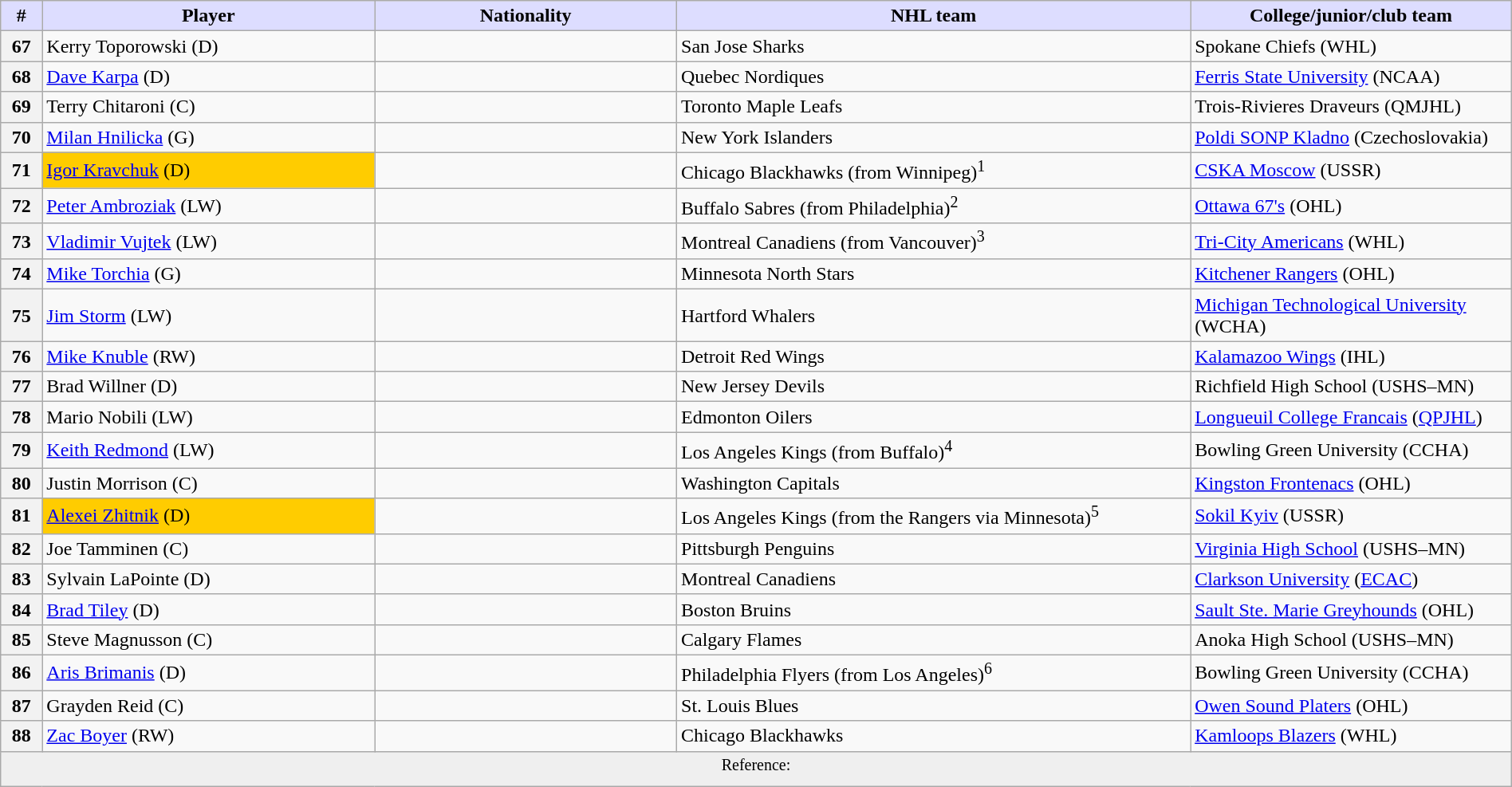<table class="wikitable" style="width: 100%">
<tr>
<th style="background:#ddf; width:2.75%;">#</th>
<th style="background:#ddf; width:22.0%;">Player</th>
<th style="background:#ddf; width:20.0%;">Nationality</th>
<th style="background:#ddf; width:34.0%;">NHL team</th>
<th style="background:#ddf; width:100.0%;">College/junior/club team</th>
</tr>
<tr>
<th>67</th>
<td>Kerry Toporowski (D)</td>
<td></td>
<td>San Jose Sharks</td>
<td>Spokane Chiefs (WHL)</td>
</tr>
<tr>
<th>68</th>
<td><a href='#'>Dave Karpa</a> (D)</td>
<td></td>
<td>Quebec Nordiques</td>
<td><a href='#'>Ferris State University</a> (NCAA)</td>
</tr>
<tr>
<th>69</th>
<td>Terry Chitaroni (C)</td>
<td></td>
<td>Toronto Maple Leafs</td>
<td>Trois-Rivieres Draveurs (QMJHL)</td>
</tr>
<tr>
<th>70</th>
<td><a href='#'>Milan Hnilicka</a> (G)</td>
<td></td>
<td>New York Islanders</td>
<td><a href='#'>Poldi SONP Kladno</a> (Czechoslovakia)</td>
</tr>
<tr>
<th>71</th>
<td bgcolor="#FFCC00"><a href='#'>Igor Kravchuk</a> (D)</td>
<td></td>
<td>Chicago Blackhawks (from Winnipeg)<sup>1</sup></td>
<td><a href='#'>CSKA Moscow</a> (USSR)</td>
</tr>
<tr>
<th>72</th>
<td><a href='#'>Peter Ambroziak</a> (LW)</td>
<td></td>
<td>Buffalo Sabres (from Philadelphia)<sup>2</sup></td>
<td><a href='#'>Ottawa 67's</a> (OHL)</td>
</tr>
<tr>
<th>73</th>
<td><a href='#'>Vladimir Vujtek</a> (LW)</td>
<td></td>
<td>Montreal Canadiens (from Vancouver)<sup>3</sup></td>
<td><a href='#'>Tri-City Americans</a> (WHL)</td>
</tr>
<tr>
<th>74</th>
<td><a href='#'>Mike Torchia</a> (G)</td>
<td></td>
<td>Minnesota North Stars</td>
<td><a href='#'>Kitchener Rangers</a> (OHL)</td>
</tr>
<tr>
<th>75</th>
<td><a href='#'>Jim Storm</a> (LW)</td>
<td></td>
<td>Hartford Whalers</td>
<td><a href='#'>Michigan Technological University</a> (WCHA)</td>
</tr>
<tr>
<th>76</th>
<td><a href='#'>Mike Knuble</a> (RW)</td>
<td></td>
<td>Detroit Red Wings</td>
<td><a href='#'>Kalamazoo Wings</a> (IHL)</td>
</tr>
<tr>
<th>77</th>
<td>Brad Willner (D)</td>
<td></td>
<td>New Jersey Devils</td>
<td>Richfield High School (USHS–MN)</td>
</tr>
<tr>
<th>78</th>
<td>Mario Nobili (LW)</td>
<td></td>
<td>Edmonton Oilers</td>
<td><a href='#'>Longueuil College Francais</a> (<a href='#'>QPJHL</a>)</td>
</tr>
<tr>
<th>79</th>
<td><a href='#'>Keith Redmond</a> (LW)</td>
<td></td>
<td>Los Angeles Kings (from Buffalo)<sup>4</sup></td>
<td>Bowling Green University (CCHA)</td>
</tr>
<tr>
<th>80</th>
<td>Justin Morrison (C)</td>
<td></td>
<td>Washington Capitals</td>
<td><a href='#'>Kingston Frontenacs</a> (OHL)</td>
</tr>
<tr>
<th>81</th>
<td bgcolor="#FFCC00"><a href='#'>Alexei Zhitnik</a> (D)</td>
<td></td>
<td>Los Angeles Kings (from the Rangers via Minnesota)<sup>5</sup></td>
<td><a href='#'>Sokil Kyiv</a> (USSR)</td>
</tr>
<tr>
<th>82</th>
<td>Joe Tamminen (C)</td>
<td></td>
<td>Pittsburgh Penguins</td>
<td><a href='#'>Virginia High School</a> (USHS–MN)</td>
</tr>
<tr>
<th>83</th>
<td>Sylvain LaPointe (D)</td>
<td></td>
<td>Montreal Canadiens</td>
<td><a href='#'>Clarkson University</a> (<a href='#'>ECAC</a>)</td>
</tr>
<tr>
<th>84</th>
<td><a href='#'>Brad Tiley</a> (D)</td>
<td></td>
<td>Boston Bruins</td>
<td><a href='#'>Sault Ste. Marie Greyhounds</a> (OHL)</td>
</tr>
<tr>
<th>85</th>
<td>Steve Magnusson (C)</td>
<td></td>
<td>Calgary Flames</td>
<td>Anoka High School (USHS–MN)</td>
</tr>
<tr>
<th>86</th>
<td><a href='#'>Aris Brimanis</a> (D)</td>
<td></td>
<td>Philadelphia Flyers (from Los Angeles)<sup>6</sup></td>
<td>Bowling Green University (CCHA)</td>
</tr>
<tr>
<th>87</th>
<td>Grayden Reid (C)</td>
<td></td>
<td>St. Louis Blues</td>
<td><a href='#'>Owen Sound Platers</a> (OHL)</td>
</tr>
<tr>
<th>88</th>
<td><a href='#'>Zac Boyer</a> (RW)</td>
<td></td>
<td>Chicago Blackhawks</td>
<td><a href='#'>Kamloops Blazers</a> (WHL)</td>
</tr>
<tr>
<td align=center colspan="6" bgcolor="#efefef"><sup>Reference:  </sup></td>
</tr>
</table>
